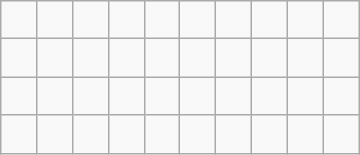<table class="wikitable" style="width:15em">
<tr>
<td> </td>
<td> </td>
<td> </td>
<td> </td>
<td> </td>
<td> </td>
<td> </td>
<td> </td>
<td> </td>
<td> </td>
</tr>
<tr>
<td> </td>
<td> </td>
<td> </td>
<td> </td>
<td> </td>
<td> </td>
<td> </td>
<td> </td>
<td> </td>
<td> </td>
</tr>
<tr>
<td> </td>
<td> </td>
<td> </td>
<td> </td>
<td> </td>
<td> </td>
<td> </td>
<td> </td>
<td> </td>
<td> </td>
</tr>
<tr>
<td> </td>
<td> </td>
<td> </td>
<td> </td>
<td> </td>
<td> </td>
<td> </td>
<td> </td>
<td> </td>
<td> </td>
</tr>
</table>
